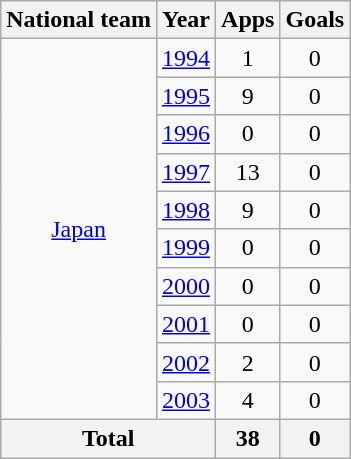<table class="wikitable" style="text-align:center">
<tr>
<th>National team</th>
<th>Year</th>
<th>Apps</th>
<th>Goals</th>
</tr>
<tr>
<td rowspan="10"><a href='#'>Japan</a></td>
<td><a href='#'>1994</a></td>
<td>1</td>
<td>0</td>
</tr>
<tr>
<td><a href='#'>1995</a></td>
<td>9</td>
<td>0</td>
</tr>
<tr>
<td><a href='#'>1996</a></td>
<td>0</td>
<td>0</td>
</tr>
<tr>
<td><a href='#'>1997</a></td>
<td>13</td>
<td>0</td>
</tr>
<tr>
<td><a href='#'>1998</a></td>
<td>9</td>
<td>0</td>
</tr>
<tr>
<td><a href='#'>1999</a></td>
<td>0</td>
<td>0</td>
</tr>
<tr>
<td><a href='#'>2000</a></td>
<td>0</td>
<td>0</td>
</tr>
<tr>
<td><a href='#'>2001</a></td>
<td>0</td>
<td>0</td>
</tr>
<tr>
<td><a href='#'>2002</a></td>
<td>2</td>
<td>0</td>
</tr>
<tr>
<td><a href='#'>2003</a></td>
<td>4</td>
<td>0</td>
</tr>
<tr>
<th colspan="2">Total</th>
<th>38</th>
<th>0</th>
</tr>
</table>
